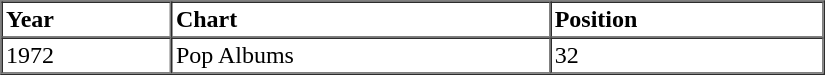<table border=1 cellspacing=0 cellpadding=2 width="550px">
<tr>
<th align="left">Year</th>
<th align="left">Chart</th>
<th align="left">Position</th>
</tr>
<tr>
<td align="left">1972</td>
<td align="left">Pop Albums</td>
<td align="left">32</td>
</tr>
<tr>
</tr>
</table>
